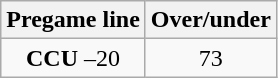<table class="wikitable">
<tr align="center">
<th style=>Pregame line</th>
<th style=>Over/under</th>
</tr>
<tr align="center">
<td><strong>CCU</strong> –20</td>
<td>73</td>
</tr>
</table>
